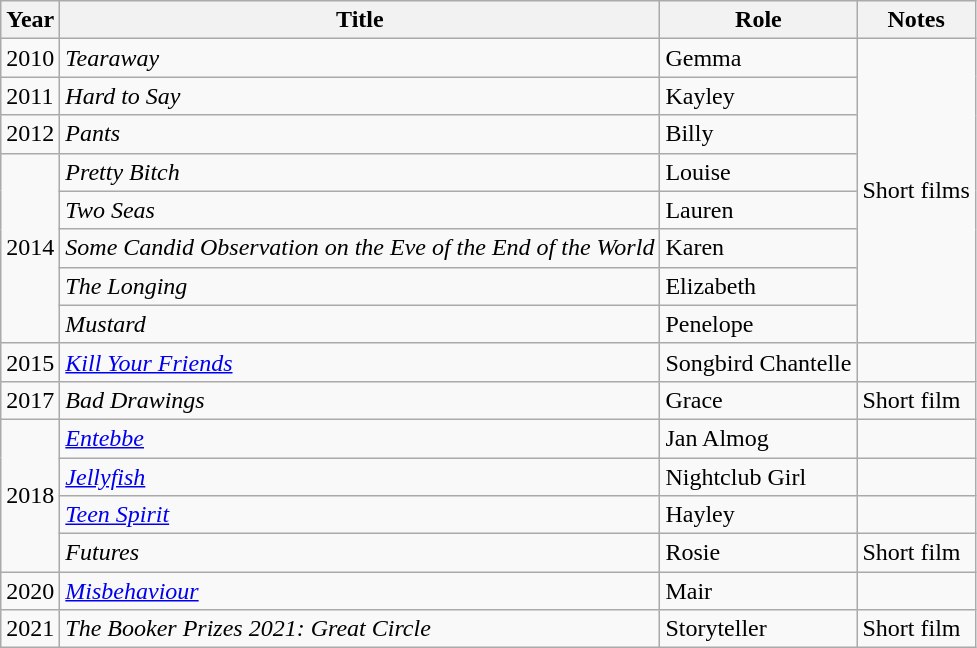<table class="wikitable sortable">
<tr>
<th>Year</th>
<th>Title</th>
<th>Role</th>
<th class="unsortable">Notes</th>
</tr>
<tr>
<td>2010</td>
<td><em>Tearaway</em></td>
<td>Gemma</td>
<td rowspan="8">Short films</td>
</tr>
<tr>
<td>2011</td>
<td><em>Hard to Say</em></td>
<td>Kayley</td>
</tr>
<tr>
<td>2012</td>
<td><em>Pants</em></td>
<td>Billy</td>
</tr>
<tr>
<td rowspan="5">2014</td>
<td><em>Pretty Bitch</em></td>
<td>Louise</td>
</tr>
<tr>
<td><em>Two Seas</em></td>
<td>Lauren</td>
</tr>
<tr>
<td><em>Some Candid Observation on the Eve of the End of the World</em></td>
<td>Karen</td>
</tr>
<tr>
<td><em>The Longing</em></td>
<td>Elizabeth</td>
</tr>
<tr>
<td><em>Mustard</em></td>
<td>Penelope</td>
</tr>
<tr>
<td>2015</td>
<td><em><a href='#'>Kill Your Friends</a></em></td>
<td>Songbird Chantelle</td>
<td></td>
</tr>
<tr>
<td>2017</td>
<td><em>Bad Drawings</em></td>
<td>Grace</td>
<td>Short film</td>
</tr>
<tr>
<td rowspan="4">2018</td>
<td><em><a href='#'>Entebbe</a></em></td>
<td>Jan Almog</td>
<td></td>
</tr>
<tr>
<td><em><a href='#'>Jellyfish</a></em></td>
<td>Nightclub Girl</td>
<td></td>
</tr>
<tr>
<td><em><a href='#'>Teen Spirit</a></em></td>
<td>Hayley</td>
<td></td>
</tr>
<tr>
<td><em>Futures</em></td>
<td>Rosie</td>
<td>Short film</td>
</tr>
<tr>
<td>2020</td>
<td><em><a href='#'>Misbehaviour</a></em></td>
<td>Mair</td>
<td></td>
</tr>
<tr>
<td>2021</td>
<td><em>The Booker Prizes 2021: Great Circle</em></td>
<td>Storyteller</td>
<td>Short film</td>
</tr>
</table>
